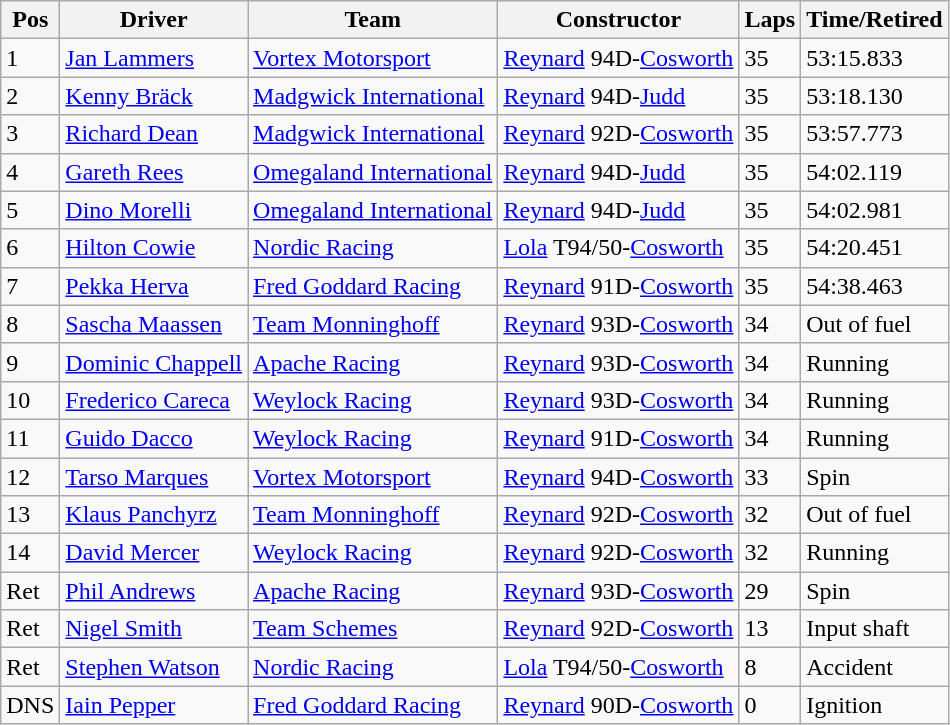<table class="wikitable">
<tr>
<th>Pos</th>
<th>Driver</th>
<th>Team</th>
<th>Constructor</th>
<th>Laps</th>
<th>Time/Retired</th>
</tr>
<tr>
<td>1</td>
<td> <a href='#'>Jan Lammers</a></td>
<td><a href='#'>Vortex Motorsport</a></td>
<td><a href='#'>Reynard</a> 94D-<a href='#'>Cosworth</a></td>
<td>35</td>
<td>53:15.833</td>
</tr>
<tr>
<td>2</td>
<td> <a href='#'>Kenny Bräck</a></td>
<td><a href='#'>Madgwick International</a></td>
<td><a href='#'>Reynard</a> 94D-<a href='#'>Judd</a></td>
<td>35</td>
<td>53:18.130</td>
</tr>
<tr>
<td>3</td>
<td> <a href='#'>Richard Dean</a></td>
<td><a href='#'>Madgwick International</a></td>
<td><a href='#'>Reynard</a> 92D-<a href='#'>Cosworth</a></td>
<td>35</td>
<td>53:57.773</td>
</tr>
<tr>
<td>4</td>
<td> <a href='#'>Gareth Rees</a></td>
<td><a href='#'>Omegaland International</a></td>
<td><a href='#'>Reynard</a> 94D-<a href='#'>Judd</a></td>
<td>35</td>
<td>54:02.119</td>
</tr>
<tr>
<td>5</td>
<td> <a href='#'>Dino Morelli</a></td>
<td><a href='#'>Omegaland International</a></td>
<td><a href='#'>Reynard</a> 94D-<a href='#'>Judd</a></td>
<td>35</td>
<td>54:02.981</td>
</tr>
<tr>
<td>6</td>
<td> <a href='#'>Hilton Cowie</a></td>
<td><a href='#'>Nordic Racing</a></td>
<td><a href='#'>Lola</a> T94/50-<a href='#'>Cosworth</a></td>
<td>35</td>
<td>54:20.451</td>
</tr>
<tr>
<td>7</td>
<td> <a href='#'>Pekka Herva</a></td>
<td><a href='#'>Fred Goddard Racing</a></td>
<td><a href='#'>Reynard</a> 91D-<a href='#'>Cosworth</a></td>
<td>35</td>
<td>54:38.463</td>
</tr>
<tr>
<td>8</td>
<td> <a href='#'>Sascha Maassen</a></td>
<td><a href='#'>Team Monninghoff</a></td>
<td><a href='#'>Reynard</a> 93D-<a href='#'>Cosworth</a></td>
<td>34</td>
<td>Out of fuel</td>
</tr>
<tr>
<td>9</td>
<td> <a href='#'>Dominic Chappell</a></td>
<td><a href='#'>Apache Racing</a></td>
<td><a href='#'>Reynard</a> 93D-<a href='#'>Cosworth</a></td>
<td>34</td>
<td>Running</td>
</tr>
<tr>
<td>10</td>
<td> <a href='#'>Frederico Careca</a></td>
<td><a href='#'>Weylock Racing</a></td>
<td><a href='#'>Reynard</a> 93D-<a href='#'>Cosworth</a></td>
<td>34</td>
<td>Running</td>
</tr>
<tr>
<td>11</td>
<td> <a href='#'>Guido Dacco</a></td>
<td><a href='#'>Weylock Racing</a></td>
<td><a href='#'>Reynard</a> 91D-<a href='#'>Cosworth</a></td>
<td>34</td>
<td>Running</td>
</tr>
<tr>
<td>12</td>
<td> <a href='#'>Tarso Marques</a></td>
<td><a href='#'>Vortex Motorsport</a></td>
<td><a href='#'>Reynard</a> 94D-<a href='#'>Cosworth</a></td>
<td>33</td>
<td>Spin</td>
</tr>
<tr>
<td>13</td>
<td> <a href='#'>Klaus Panchyrz</a></td>
<td><a href='#'>Team Monninghoff</a></td>
<td><a href='#'>Reynard</a> 92D-<a href='#'>Cosworth</a></td>
<td>32</td>
<td>Out of fuel</td>
</tr>
<tr>
<td>14</td>
<td> <a href='#'>David Mercer</a></td>
<td><a href='#'>Weylock Racing</a></td>
<td><a href='#'>Reynard</a> 92D-<a href='#'>Cosworth</a></td>
<td>32</td>
<td>Running</td>
</tr>
<tr>
<td>Ret</td>
<td> <a href='#'>Phil Andrews</a></td>
<td><a href='#'>Apache Racing</a></td>
<td><a href='#'>Reynard</a> 93D-<a href='#'>Cosworth</a></td>
<td>29</td>
<td>Spin</td>
</tr>
<tr>
<td>Ret</td>
<td> <a href='#'>Nigel Smith</a></td>
<td><a href='#'>Team Schemes</a></td>
<td><a href='#'>Reynard</a> 92D-<a href='#'>Cosworth</a></td>
<td>13</td>
<td>Input shaft</td>
</tr>
<tr>
<td>Ret</td>
<td> <a href='#'>Stephen Watson</a></td>
<td><a href='#'>Nordic Racing</a></td>
<td><a href='#'>Lola</a> T94/50-<a href='#'>Cosworth</a></td>
<td>8</td>
<td>Accident</td>
</tr>
<tr>
<td>DNS</td>
<td> <a href='#'>Iain Pepper</a></td>
<td><a href='#'>Fred Goddard Racing</a></td>
<td><a href='#'>Reynard</a> 90D-<a href='#'>Cosworth</a></td>
<td>0</td>
<td>Ignition</td>
</tr>
</table>
